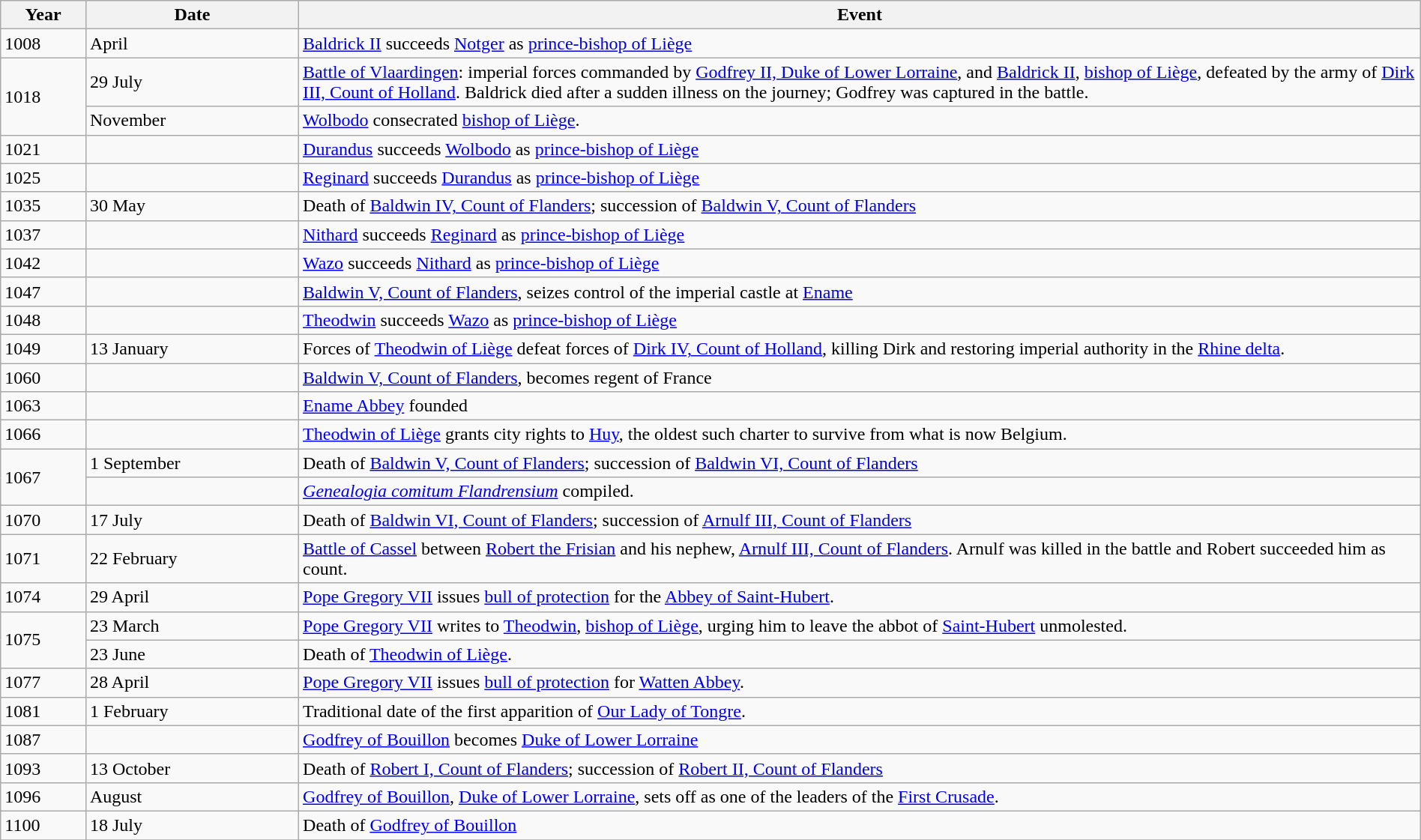<table class="wikitable" width="100%">
<tr>
<th style="width:6%">Year</th>
<th style="width:15%">Date</th>
<th>Event</th>
</tr>
<tr>
<td>1008</td>
<td>April</td>
<td><a href='#'>Baldrick II</a> succeeds <a href='#'>Notger</a> as <a href='#'>prince-bishop of Liège</a></td>
</tr>
<tr>
<td rowspan="2">1018</td>
<td>29 July</td>
<td><a href='#'>Battle of Vlaardingen</a>: imperial forces commanded by <a href='#'>Godfrey II, Duke of Lower Lorraine</a>, and <a href='#'>Baldrick II</a>, <a href='#'>bishop of Liège</a>, defeated by the army of <a href='#'>Dirk III, Count of Holland</a>. Baldrick died after a sudden illness on the journey; Godfrey was captured in the battle.</td>
</tr>
<tr>
<td>November</td>
<td><a href='#'>Wolbodo</a> consecrated <a href='#'>bishop of Liège</a>.</td>
</tr>
<tr>
<td>1021</td>
<td></td>
<td><a href='#'>Durandus</a> succeeds <a href='#'>Wolbodo</a> as <a href='#'>prince-bishop of Liège</a></td>
</tr>
<tr>
<td>1025</td>
<td></td>
<td><a href='#'>Reginard</a> succeeds <a href='#'>Durandus</a> as <a href='#'>prince-bishop of Liège</a></td>
</tr>
<tr>
<td>1035</td>
<td>30 May</td>
<td>Death of <a href='#'>Baldwin IV, Count of Flanders</a>; succession of <a href='#'>Baldwin V, Count of Flanders</a></td>
</tr>
<tr>
<td>1037</td>
<td></td>
<td><a href='#'>Nithard</a> succeeds <a href='#'>Reginard</a> as <a href='#'>prince-bishop of Liège</a></td>
</tr>
<tr>
<td>1042</td>
<td></td>
<td><a href='#'>Wazo</a> succeeds <a href='#'>Nithard</a> as <a href='#'>prince-bishop of Liège</a></td>
</tr>
<tr>
<td>1047</td>
<td></td>
<td><a href='#'>Baldwin V, Count of Flanders</a>, seizes control of the imperial castle at <a href='#'>Ename</a></td>
</tr>
<tr>
<td>1048</td>
<td></td>
<td><a href='#'>Theodwin</a> succeeds <a href='#'>Wazo</a> as <a href='#'>prince-bishop of Liège</a></td>
</tr>
<tr>
<td>1049</td>
<td>13 January</td>
<td>Forces of <a href='#'>Theodwin of Liège</a> defeat forces of <a href='#'>Dirk IV, Count of Holland</a>, killing Dirk and restoring imperial authority in the <a href='#'>Rhine delta</a>.</td>
</tr>
<tr>
<td>1060</td>
<td></td>
<td><a href='#'>Baldwin V, Count of Flanders</a>, becomes regent of France</td>
</tr>
<tr>
<td>1063</td>
<td></td>
<td><a href='#'>Ename Abbey</a> founded</td>
</tr>
<tr>
<td>1066</td>
<td></td>
<td><a href='#'>Theodwin of Liège</a> grants city rights to <a href='#'>Huy</a>, the oldest such charter to survive from what is now Belgium.</td>
</tr>
<tr>
<td rowspan="2">1067</td>
<td>1 September</td>
<td>Death of <a href='#'>Baldwin V, Count of Flanders</a>; succession of <a href='#'>Baldwin VI, Count of Flanders</a></td>
</tr>
<tr>
<td></td>
<td><em><a href='#'>Genealogia comitum Flandrensium</a></em> compiled.</td>
</tr>
<tr>
<td>1070</td>
<td>17 July</td>
<td>Death of <a href='#'>Baldwin VI, Count of Flanders</a>; succession of <a href='#'>Arnulf III, Count of Flanders</a></td>
</tr>
<tr>
<td>1071</td>
<td>22 February</td>
<td><a href='#'>Battle of Cassel</a> between <a href='#'>Robert the Frisian</a> and his nephew, <a href='#'>Arnulf III, Count of Flanders</a>. Arnulf was killed in the battle and Robert succeeded him as count.</td>
</tr>
<tr>
<td>1074</td>
<td>29 April</td>
<td><a href='#'>Pope Gregory VII</a> issues <a href='#'>bull of protection</a> for the <a href='#'>Abbey of Saint-Hubert</a>.</td>
</tr>
<tr>
<td rowspan="2">1075</td>
<td>23 March</td>
<td><a href='#'>Pope Gregory VII</a> writes to <a href='#'>Theodwin</a>, <a href='#'>bishop of Liège</a>, urging him to leave the abbot of <a href='#'>Saint-Hubert</a> unmolested.</td>
</tr>
<tr>
<td>23 June</td>
<td>Death of <a href='#'>Theodwin of Liège</a>.</td>
</tr>
<tr>
<td>1077</td>
<td>28 April</td>
<td><a href='#'>Pope Gregory VII</a> issues <a href='#'>bull of protection</a> for <a href='#'>Watten Abbey</a>.</td>
</tr>
<tr>
<td>1081</td>
<td>1 February</td>
<td>Traditional date of the first apparition of <a href='#'>Our Lady of Tongre</a>.</td>
</tr>
<tr>
<td>1087</td>
<td></td>
<td><a href='#'>Godfrey of Bouillon</a> becomes <a href='#'>Duke of Lower Lorraine</a></td>
</tr>
<tr>
<td>1093</td>
<td>13 October</td>
<td>Death of <a href='#'>Robert I, Count of Flanders</a>; succession of <a href='#'>Robert II, Count of Flanders</a></td>
</tr>
<tr>
<td>1096</td>
<td>August</td>
<td><a href='#'>Godfrey of Bouillon</a>, <a href='#'>Duke of Lower Lorraine</a>, sets off as one of the leaders of the <a href='#'>First Crusade</a>.</td>
</tr>
<tr>
<td>1100</td>
<td>18 July</td>
<td>Death of <a href='#'>Godfrey of Bouillon</a></td>
</tr>
<tr>
</tr>
</table>
